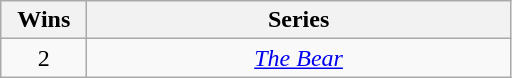<table class="wikitable" rowspan=2 border=2 style="text-align:center;">
<tr>
<th scope="col" width="50">Wins</th>
<th scope="col" width="275">Series</th>
</tr>
<tr>
<td>2</td>
<td><em><a href='#'>The Bear</a></em></td>
</tr>
</table>
